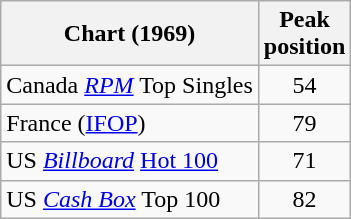<table class="wikitable sortable">
<tr>
<th>Chart (1969)</th>
<th>Peak<br>position</th>
</tr>
<tr>
<td>Canada <a href='#'><em>RPM</em></a> Top Singles</td>
<td style="text-align:center;">54</td>
</tr>
<tr>
<td>France (<a href='#'>IFOP</a>)</td>
<td align="center">79</td>
</tr>
<tr>
<td>US <em><a href='#'>Billboard</a></em> <a href='#'>Hot 100</a></td>
<td style="text-align:center;">71</td>
</tr>
<tr>
<td>US <em><a href='#'>Cash Box</a></em> Top 100 </td>
<td style="text-align:center;">82</td>
</tr>
</table>
